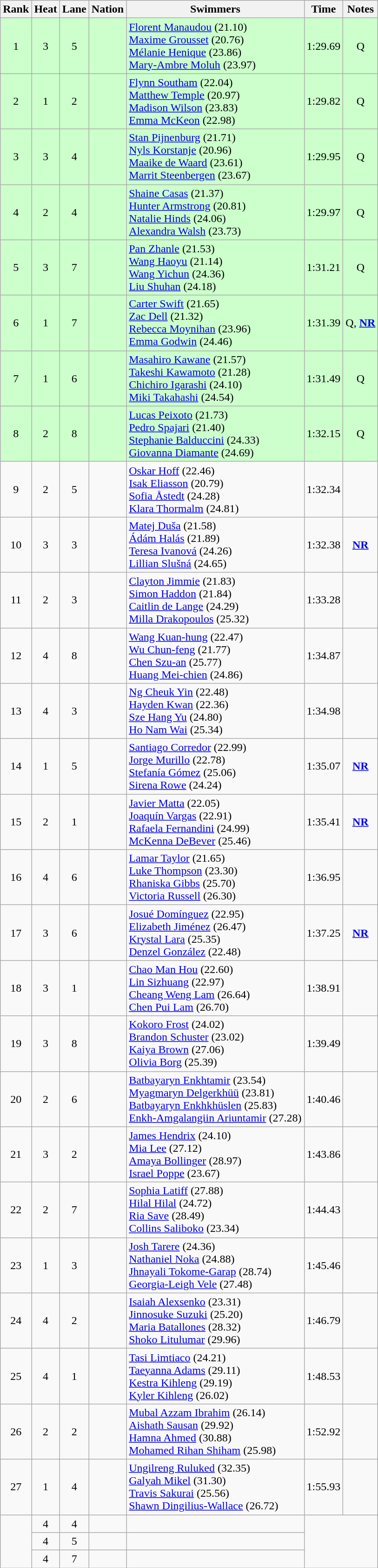<table class="wikitable sortable" style="text-align:center">
<tr>
<th>Rank</th>
<th>Heat</th>
<th>Lane</th>
<th>Nation</th>
<th>Swimmers</th>
<th>Time</th>
<th>Notes</th>
</tr>
<tr bgcolor=ccffcc>
<td>1</td>
<td>3</td>
<td>5</td>
<td align=left></td>
<td align=left><a href='#'>Florent Manaudou</a> (21.10)<br><a href='#'>Maxime Grousset</a> (20.76)<br><a href='#'>Mélanie Henique</a> (23.86)<br><a href='#'>Mary-Ambre Moluh</a> (23.97)</td>
<td>1:29.69</td>
<td>Q</td>
</tr>
<tr bgcolor=ccffcc>
<td>2</td>
<td>1</td>
<td>2</td>
<td align=left></td>
<td align=left><a href='#'>Flynn Southam</a> (22.04)<br><a href='#'>Matthew Temple</a> (20.97)<br><a href='#'>Madison Wilson</a> (23.83)<br><a href='#'>Emma McKeon</a> (22.98)</td>
<td>1:29.82</td>
<td>Q</td>
</tr>
<tr bgcolor=ccffcc>
<td>3</td>
<td>3</td>
<td>4</td>
<td align=left></td>
<td align=left><a href='#'>Stan Pijnenburg</a> (21.71)<br><a href='#'>Nyls Korstanje</a> (20.96)<br><a href='#'>Maaike de Waard</a> (23.61)<br><a href='#'>Marrit Steenbergen</a> (23.67)</td>
<td>1:29.95</td>
<td>Q</td>
</tr>
<tr bgcolor=ccffcc>
<td>4</td>
<td>2</td>
<td>4</td>
<td align=left></td>
<td align=left><a href='#'>Shaine Casas</a> (21.37)<br><a href='#'>Hunter Armstrong</a> (20.81)<br><a href='#'>Natalie Hinds</a> (24.06)<br><a href='#'>Alexandra Walsh</a> (23.73)</td>
<td>1:29.97</td>
<td>Q</td>
</tr>
<tr bgcolor=ccffcc>
<td>5</td>
<td>3</td>
<td>7</td>
<td align=left></td>
<td align=left><a href='#'>Pan Zhanle</a> (21.53)<br><a href='#'>Wang Haoyu</a> (21.14)<br><a href='#'>Wang Yichun</a> (24.36)<br><a href='#'>Liu Shuhan</a> (24.18)</td>
<td>1:31.21</td>
<td>Q</td>
</tr>
<tr bgcolor=ccffcc>
<td>6</td>
<td>1</td>
<td>7</td>
<td align=left></td>
<td align=left><a href='#'>Carter Swift</a> (21.65)<br><a href='#'>Zac Dell</a> (21.32)<br><a href='#'>Rebecca Moynihan</a> (23.96)<br><a href='#'>Emma Godwin</a> (24.46)</td>
<td>1:31.39</td>
<td>Q, <strong><a href='#'>NR</a></strong></td>
</tr>
<tr bgcolor=ccffcc>
<td>7</td>
<td>1</td>
<td>6</td>
<td align=left></td>
<td align=left><a href='#'>Masahiro Kawane</a> (21.57)<br><a href='#'>Takeshi Kawamoto</a> (21.28)<br><a href='#'>Chichiro Igarashi</a> (24.10)<br><a href='#'>Miki Takahashi</a> (24.54)</td>
<td>1:31.49</td>
<td>Q</td>
</tr>
<tr bgcolor=ccffcc>
<td>8</td>
<td>2</td>
<td>8</td>
<td align=left></td>
<td align=left><a href='#'>Lucas Peixoto</a> (21.73)<br><a href='#'>Pedro Spajari</a> (21.40)<br><a href='#'>Stephanie Balduccini</a> (24.33)<br><a href='#'>Giovanna Diamante</a> (24.69)</td>
<td>1:32.15</td>
<td>Q</td>
</tr>
<tr>
<td>9</td>
<td>2</td>
<td>5</td>
<td align=left></td>
<td align=left><a href='#'>Oskar Hoff</a> (22.46)<br><a href='#'>Isak Eliasson</a> (20.79)<br><a href='#'>Sofia Åstedt</a> (24.28)<br><a href='#'>Klara Thormalm</a> (24.81)</td>
<td>1:32.34</td>
<td></td>
</tr>
<tr>
<td>10</td>
<td>3</td>
<td>3</td>
<td align=left></td>
<td align=left><a href='#'>Matej Duša</a> (21.58)<br><a href='#'>Ádám Halás</a> (21.89)<br><a href='#'>Teresa Ivanová</a> (24.26)<br><a href='#'>Lillian Slušná</a> (24.65)</td>
<td>1:32.38</td>
<td><strong><a href='#'>NR</a></strong></td>
</tr>
<tr>
<td>11</td>
<td>2</td>
<td>3</td>
<td align=left></td>
<td align=left><a href='#'>Clayton Jimmie</a> (21.83)<br><a href='#'>Simon Haddon</a> (21.84)<br><a href='#'>Caitlin de Lange</a> (24.29)<br><a href='#'>Milla Drakopoulos</a> (25.32)</td>
<td>1:33.28</td>
<td></td>
</tr>
<tr>
<td>12</td>
<td>4</td>
<td>8</td>
<td align=left></td>
<td align=left><a href='#'>Wang Kuan-hung</a> (22.47)<br><a href='#'>Wu Chun-feng</a> (21.77)<br><a href='#'>Chen Szu-an</a> (25.77)<br><a href='#'>Huang Mei-chien</a> (24.86)</td>
<td>1:34.87</td>
<td></td>
</tr>
<tr>
<td>13</td>
<td>4</td>
<td>3</td>
<td align=left></td>
<td align=left><a href='#'>Ng Cheuk Yin</a> (22.48)<br><a href='#'>Hayden Kwan</a> (22.36)<br><a href='#'>Sze Hang Yu</a> (24.80)<br><a href='#'>Ho Nam Wai</a> (25.34)</td>
<td>1:34.98</td>
<td></td>
</tr>
<tr>
<td>14</td>
<td>1</td>
<td>5</td>
<td align=left></td>
<td align=left><a href='#'>Santiago Corredor</a> (22.99)<br><a href='#'>Jorge Murillo</a> (22.78)<br><a href='#'>Stefanía Gómez</a> (25.06)<br><a href='#'>Sirena Rowe</a> (24.24)</td>
<td>1:35.07</td>
<td><strong><a href='#'>NR</a></strong></td>
</tr>
<tr>
<td>15</td>
<td>2</td>
<td>1</td>
<td align=left></td>
<td align=left><a href='#'>Javier Matta</a> (22.05)<br><a href='#'>Joaquín Vargas</a> (22.91)<br><a href='#'>Rafaela Fernandini</a> (24.99)<br><a href='#'>McKenna DeBever</a> (25.46)</td>
<td>1:35.41</td>
<td><strong><a href='#'>NR</a></strong></td>
</tr>
<tr>
<td>16</td>
<td>4</td>
<td>6</td>
<td align=left></td>
<td align=left><a href='#'>Lamar Taylor</a> (21.65)<br><a href='#'>Luke Thompson</a> (23.30)<br><a href='#'>Rhaniska Gibbs</a> (25.70)<br><a href='#'>Victoria Russell</a> (26.30)</td>
<td>1:36.95</td>
<td></td>
</tr>
<tr>
<td>17</td>
<td>3</td>
<td>6</td>
<td align=left></td>
<td align=left><a href='#'>Josué Domínguez</a> (22.95)<br><a href='#'>Elizabeth Jiménez</a> (26.47)<br><a href='#'>Krystal Lara</a> (25.35)<br><a href='#'>Denzel González</a> (22.48)</td>
<td>1:37.25</td>
<td><strong><a href='#'>NR</a></strong></td>
</tr>
<tr>
<td>18</td>
<td>3</td>
<td>1</td>
<td align=left></td>
<td align=left><a href='#'>Chao Man Hou</a> (22.60)<br><a href='#'>Lin Sizhuang</a> (22.97)<br><a href='#'>Cheang Weng Lam</a> (26.64)<br><a href='#'>Chen Pui Lam</a> (26.70)</td>
<td>1:38.91</td>
<td></td>
</tr>
<tr>
<td>19</td>
<td>3</td>
<td>8</td>
<td align=left></td>
<td align=left><a href='#'>Kokoro Frost</a> (24.02)<br><a href='#'>Brandon Schuster</a> (23.02)<br><a href='#'>Kaiya Brown</a> (27.06)<br><a href='#'>Olivia Borg</a> (25.39)</td>
<td>1:39.49</td>
<td></td>
</tr>
<tr>
<td>20</td>
<td>2</td>
<td>6</td>
<td align=left></td>
<td align=left><a href='#'>Batbayaryn Enkhtamir</a> (23.54)<br><a href='#'>Myagmaryn Delgerkhüü</a> (23.81)<br><a href='#'>Batbayaryn Enkhkhüslen</a> (25.83)<br><a href='#'>Enkh-Amgalangiin Ariuntamir</a> (27.28)</td>
<td>1:40.46</td>
<td></td>
</tr>
<tr>
<td>21</td>
<td>3</td>
<td>2</td>
<td align=left></td>
<td align=left><a href='#'>James Hendrix</a> (24.10)<br><a href='#'>Mia Lee</a> (27.12)<br><a href='#'>Amaya Bollinger</a> (28.97)<br><a href='#'>Israel Poppe</a> (23.67)</td>
<td>1:43.86</td>
<td></td>
</tr>
<tr>
<td>22</td>
<td>2</td>
<td>7</td>
<td align=left></td>
<td align=left><a href='#'>Sophia Latiff</a> (27.88)<br><a href='#'>Hilal Hilal</a> (24.72)<br><a href='#'>Ria Save</a> (28.49)<br><a href='#'>Collins Saliboko</a> (23.34)</td>
<td>1:44.43</td>
<td></td>
</tr>
<tr>
<td>23</td>
<td>1</td>
<td>3</td>
<td align=left></td>
<td align=left><a href='#'>Josh Tarere</a> (24.36)<br><a href='#'>Nathaniel Noka</a> (24.88)<br><a href='#'>Jhnayali Tokome-Garap</a> (28.74)<br><a href='#'>Georgia-Leigh Vele</a> (27.48)</td>
<td>1:45.46</td>
<td></td>
</tr>
<tr>
<td>24</td>
<td>4</td>
<td>2</td>
<td align=left></td>
<td align=left><a href='#'>Isaiah Alexsenko</a> (23.31)<br><a href='#'>Jinnosuke Suzuki</a> (25.20)<br><a href='#'>Maria Batallones</a> (28.32)<br><a href='#'>Shoko Litulumar</a> (29.96)</td>
<td>1:46.79</td>
<td></td>
</tr>
<tr>
<td>25</td>
<td>4</td>
<td>1</td>
<td align=left></td>
<td align=left><a href='#'>Tasi Limtiaco</a> (24.21)<br><a href='#'>Taeyanna Adams</a> (29.11)<br><a href='#'>Kestra Kihleng</a> (29.19)<br><a href='#'>Kyler Kihleng</a> (26.02)</td>
<td>1:48.53</td>
<td></td>
</tr>
<tr>
<td>26</td>
<td>2</td>
<td>2</td>
<td align=left></td>
<td align=left><a href='#'>Mubal Azzam Ibrahim</a> (26.14)<br><a href='#'>Aishath Sausan</a> (29.92)<br><a href='#'>Hamna Ahmed</a> (30.88)<br><a href='#'>Mohamed Rihan Shiham</a> (25.98)</td>
<td>1:52.92</td>
<td></td>
</tr>
<tr>
<td>27</td>
<td>1</td>
<td>4</td>
<td align=left></td>
<td align=left><a href='#'>Ungilreng Ruluked</a> (32.35)<br><a href='#'>Galyah Mikel</a> (31.30)<br><a href='#'>Travis Sakurai</a> (25.56)<br><a href='#'>Shawn Dingilius-Wallace</a> (26.72)</td>
<td>1:55.93</td>
<td></td>
</tr>
<tr>
<td rowspan=3></td>
<td>4</td>
<td>4</td>
<td align=left></td>
<td></td>
<td colspan=2 rowspan=3></td>
</tr>
<tr>
<td>4</td>
<td>5</td>
<td align=left></td>
<td></td>
</tr>
<tr>
<td>4</td>
<td>7</td>
<td align=left></td>
<td></td>
</tr>
</table>
